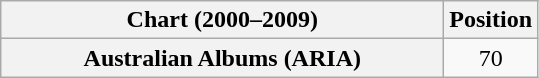<table class="wikitable sortable plainrowheaders" style="text-align:center;">
<tr>
<th scope="col" style="width:18em;">Chart (2000–2009)</th>
<th scope="col">Position</th>
</tr>
<tr>
<th scope="row">Australian Albums (ARIA)</th>
<td>70</td>
</tr>
</table>
